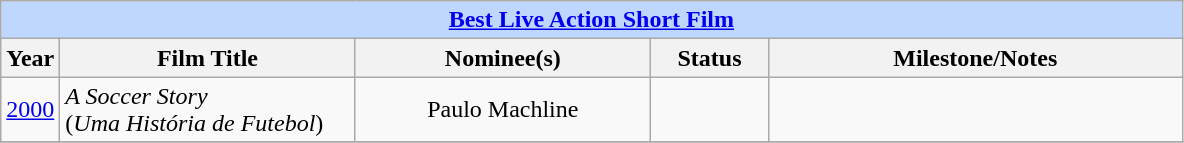<table class="wikitable" style="text-align: center">
<tr bgcolor=#bfd7ff>
<td colspan=5><strong><a href='#'>Best Live Action Short Film</a></strong></td>
</tr>
<tr bgcolor=#ebf5ff>
<th width=5%>Year</th>
<th width=25%>Film Title</th>
<th width=25%>Nominee(s)</th>
<th width=10%>Status</th>
<th width=35%>Milestone/Notes</th>
</tr>
<tr>
<td><a href='#'>2000</a></td>
<td style="text-align: left"><em>A Soccer Story</em><br>(<em>Uma História de Futebol</em>)</td>
<td>Paulo Machline</td>
<td></td>
<td style="text-align: left"></td>
</tr>
<tr>
</tr>
</table>
